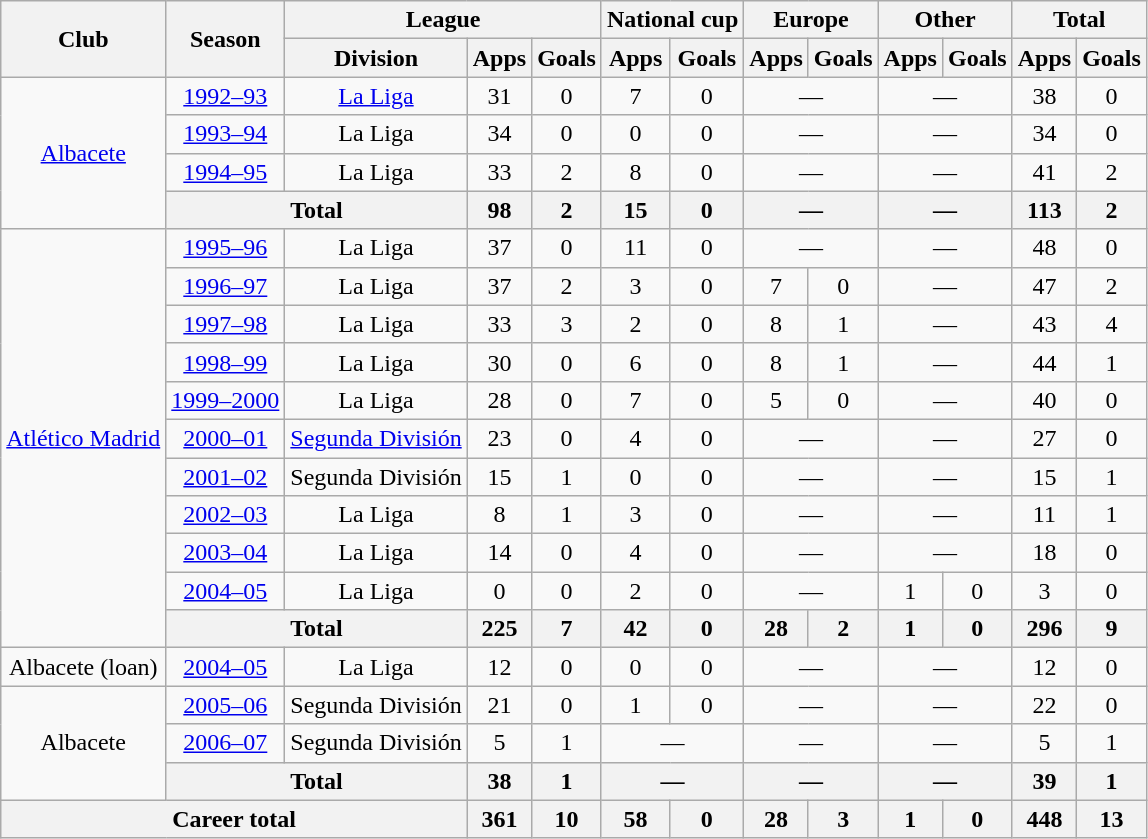<table class="wikitable" style="text-align:center">
<tr>
<th rowspan="2">Club</th>
<th rowspan="2">Season</th>
<th colspan="3">League</th>
<th colspan="2">National cup</th>
<th colspan="2">Europe</th>
<th colspan="2">Other</th>
<th colspan="2">Total</th>
</tr>
<tr>
<th>Division</th>
<th>Apps</th>
<th>Goals</th>
<th>Apps</th>
<th>Goals</th>
<th>Apps</th>
<th>Goals</th>
<th>Apps</th>
<th>Goals</th>
<th>Apps</th>
<th>Goals</th>
</tr>
<tr>
<td rowspan="4"><a href='#'>Albacete</a></td>
<td><a href='#'>1992–93</a></td>
<td><a href='#'>La Liga</a></td>
<td>31</td>
<td>0</td>
<td>7</td>
<td>0</td>
<td colspan="2">—</td>
<td colspan="2">—</td>
<td>38</td>
<td>0</td>
</tr>
<tr>
<td><a href='#'>1993–94</a></td>
<td>La Liga</td>
<td>34</td>
<td>0</td>
<td>0</td>
<td>0</td>
<td colspan="2">—</td>
<td colspan="2">—</td>
<td>34</td>
<td>0</td>
</tr>
<tr>
<td><a href='#'>1994–95</a></td>
<td>La Liga</td>
<td>33</td>
<td>2</td>
<td>8</td>
<td>0</td>
<td colspan="2">—</td>
<td colspan="2">—</td>
<td>41</td>
<td>2</td>
</tr>
<tr>
<th colspan="2">Total</th>
<th>98</th>
<th>2</th>
<th>15</th>
<th>0</th>
<th colspan="2">—</th>
<th colspan="2">—</th>
<th>113</th>
<th>2</th>
</tr>
<tr>
<td rowspan="11"><a href='#'>Atlético Madrid</a></td>
<td><a href='#'>1995–96</a></td>
<td>La Liga</td>
<td>37</td>
<td>0</td>
<td>11</td>
<td>0</td>
<td colspan="2">—</td>
<td colspan="2">—</td>
<td>48</td>
<td>0</td>
</tr>
<tr>
<td><a href='#'>1996–97</a></td>
<td>La Liga</td>
<td>37</td>
<td>2</td>
<td>3</td>
<td>0</td>
<td>7</td>
<td>0</td>
<td colspan="2">—</td>
<td>47</td>
<td>2</td>
</tr>
<tr>
<td><a href='#'>1997–98</a></td>
<td>La Liga</td>
<td>33</td>
<td>3</td>
<td>2</td>
<td>0</td>
<td>8</td>
<td>1</td>
<td colspan="2">—</td>
<td>43</td>
<td>4</td>
</tr>
<tr>
<td><a href='#'>1998–99</a></td>
<td>La Liga</td>
<td>30</td>
<td>0</td>
<td>6</td>
<td>0</td>
<td>8</td>
<td>1</td>
<td colspan="2">—</td>
<td>44</td>
<td>1</td>
</tr>
<tr>
<td><a href='#'>1999–2000</a></td>
<td>La Liga</td>
<td>28</td>
<td>0</td>
<td>7</td>
<td>0</td>
<td>5</td>
<td>0</td>
<td colspan="2">—</td>
<td>40</td>
<td>0</td>
</tr>
<tr>
<td><a href='#'>2000–01</a></td>
<td><a href='#'>Segunda División</a></td>
<td>23</td>
<td>0</td>
<td>4</td>
<td>0</td>
<td colspan="2">—</td>
<td colspan="2">—</td>
<td>27</td>
<td>0</td>
</tr>
<tr>
<td><a href='#'>2001–02</a></td>
<td>Segunda División</td>
<td>15</td>
<td>1</td>
<td>0</td>
<td>0</td>
<td colspan="2">—</td>
<td colspan="2">—</td>
<td>15</td>
<td>1</td>
</tr>
<tr>
<td><a href='#'>2002–03</a></td>
<td>La Liga</td>
<td>8</td>
<td>1</td>
<td>3</td>
<td>0</td>
<td colspan="2">—</td>
<td colspan="2">—</td>
<td>11</td>
<td>1</td>
</tr>
<tr>
<td><a href='#'>2003–04</a></td>
<td>La Liga</td>
<td>14</td>
<td>0</td>
<td>4</td>
<td>0</td>
<td colspan="2">—</td>
<td colspan="2">—</td>
<td>18</td>
<td>0</td>
</tr>
<tr>
<td><a href='#'>2004–05</a></td>
<td>La Liga</td>
<td>0</td>
<td>0</td>
<td>2</td>
<td>0</td>
<td colspan="2">—</td>
<td>1</td>
<td>0</td>
<td>3</td>
<td>0</td>
</tr>
<tr>
<th colspan="2">Total</th>
<th>225</th>
<th>7</th>
<th>42</th>
<th>0</th>
<th>28</th>
<th>2</th>
<th>1</th>
<th>0</th>
<th>296</th>
<th>9</th>
</tr>
<tr>
<td>Albacete (loan)</td>
<td><a href='#'>2004–05</a></td>
<td>La Liga</td>
<td>12</td>
<td>0</td>
<td>0</td>
<td>0</td>
<td colspan="2">—</td>
<td colspan="2">—</td>
<td>12</td>
<td>0</td>
</tr>
<tr>
<td rowspan="3">Albacete</td>
<td><a href='#'>2005–06</a></td>
<td>Segunda División</td>
<td>21</td>
<td>0</td>
<td>1</td>
<td>0</td>
<td colspan="2">—</td>
<td colspan="2">—</td>
<td>22</td>
<td>0</td>
</tr>
<tr>
<td><a href='#'>2006–07</a></td>
<td>Segunda División</td>
<td>5</td>
<td>1</td>
<td colspan="2">—</td>
<td colspan="2">—</td>
<td colspan="2">—</td>
<td>5</td>
<td>1</td>
</tr>
<tr>
<th colspan="2">Total</th>
<th>38</th>
<th>1</th>
<th colspan="2">—</th>
<th colspan="2">—</th>
<th colspan="2">—</th>
<th>39</th>
<th>1</th>
</tr>
<tr>
<th colspan="3">Career total</th>
<th>361</th>
<th>10</th>
<th>58</th>
<th>0</th>
<th>28</th>
<th>3</th>
<th>1</th>
<th>0</th>
<th>448</th>
<th>13</th>
</tr>
</table>
